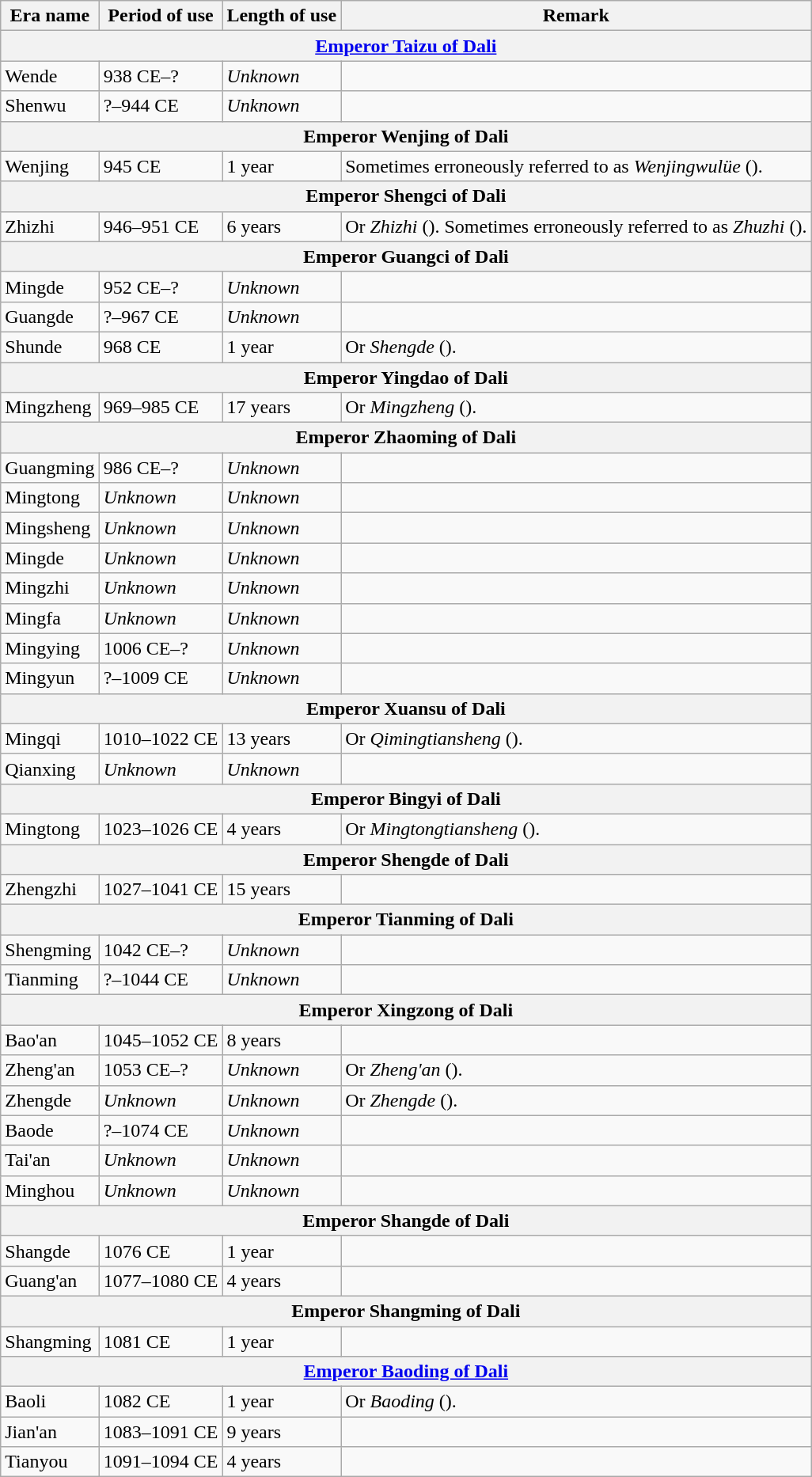<table class="wikitable">
<tr>
<th>Era name</th>
<th>Period of use</th>
<th>Length of use</th>
<th>Remark</th>
</tr>
<tr>
<th colspan="4"><a href='#'>Emperor Taizu of Dali</a><br></th>
</tr>
<tr>
<td>Wende<br></td>
<td>938 CE–?</td>
<td><em>Unknown</em></td>
<td></td>
</tr>
<tr>
<td>Shenwu<br></td>
<td>?–944 CE</td>
<td><em>Unknown</em></td>
<td></td>
</tr>
<tr>
<th colspan="4">Emperor Wenjing of Dali<br></th>
</tr>
<tr>
<td>Wenjing<br></td>
<td>945 CE</td>
<td>1 year</td>
<td>Sometimes erroneously referred to as <em>Wenjingwulüe</em> ().</td>
</tr>
<tr>
<th colspan="4">Emperor Shengci of Dali<br></th>
</tr>
<tr>
<td>Zhizhi<br></td>
<td>946–951 CE</td>
<td>6 years</td>
<td>Or <em>Zhizhi</em> (). Sometimes erroneously referred to as <em>Zhuzhi</em> ().</td>
</tr>
<tr>
<th colspan="4">Emperor Guangci of Dali<br></th>
</tr>
<tr>
<td>Mingde<br></td>
<td>952 CE–?</td>
<td><em>Unknown</em></td>
<td></td>
</tr>
<tr>
<td>Guangde<br></td>
<td>?–967 CE</td>
<td><em>Unknown</em></td>
<td></td>
</tr>
<tr>
<td>Shunde<br></td>
<td>968 CE</td>
<td>1 year</td>
<td>Or <em>Shengde</em> ().</td>
</tr>
<tr>
<th colspan="4">Emperor Yingdao of Dali<br></th>
</tr>
<tr>
<td>Mingzheng<br></td>
<td>969–985 CE</td>
<td>17 years</td>
<td>Or <em>Mingzheng</em> ().</td>
</tr>
<tr>
<th colspan="4">Emperor Zhaoming of Dali<br></th>
</tr>
<tr>
<td>Guangming<br></td>
<td>986 CE–?</td>
<td><em>Unknown</em></td>
<td></td>
</tr>
<tr>
<td>Mingtong<br></td>
<td><em>Unknown</em></td>
<td><em>Unknown</em></td>
<td></td>
</tr>
<tr>
<td>Mingsheng<br></td>
<td><em>Unknown</em></td>
<td><em>Unknown</em></td>
<td></td>
</tr>
<tr>
<td>Mingde<br></td>
<td><em>Unknown</em></td>
<td><em>Unknown</em></td>
<td></td>
</tr>
<tr>
<td>Mingzhi<br></td>
<td><em>Unknown</em></td>
<td><em>Unknown</em></td>
<td></td>
</tr>
<tr>
<td>Mingfa<br></td>
<td><em>Unknown</em></td>
<td><em>Unknown</em></td>
<td></td>
</tr>
<tr>
<td>Mingying<br></td>
<td>1006 CE–?</td>
<td><em>Unknown</em></td>
<td></td>
</tr>
<tr>
<td>Mingyun<br></td>
<td>?–1009 CE</td>
<td><em>Unknown</em></td>
<td></td>
</tr>
<tr>
<th colspan="4">Emperor Xuansu of Dali<br></th>
</tr>
<tr>
<td>Mingqi<br></td>
<td>1010–1022 CE</td>
<td>13 years</td>
<td>Or <em>Qimingtiansheng</em> ().</td>
</tr>
<tr>
<td>Qianxing<br></td>
<td><em>Unknown</em></td>
<td><em>Unknown</em></td>
<td></td>
</tr>
<tr>
<th colspan="4">Emperor Bingyi of Dali<br></th>
</tr>
<tr>
<td>Mingtong<br></td>
<td>1023–1026 CE</td>
<td>4 years</td>
<td>Or <em>Mingtongtiansheng</em> ().</td>
</tr>
<tr>
<th colspan="4">Emperor Shengde of Dali<br></th>
</tr>
<tr>
<td>Zhengzhi<br></td>
<td>1027–1041 CE</td>
<td>15 years</td>
<td></td>
</tr>
<tr>
<th colspan="4">Emperor Tianming of Dali<br></th>
</tr>
<tr>
<td>Shengming<br></td>
<td>1042 CE–?</td>
<td><em>Unknown</em></td>
<td></td>
</tr>
<tr>
<td>Tianming<br></td>
<td>?–1044 CE</td>
<td><em>Unknown</em></td>
<td></td>
</tr>
<tr>
<th colspan="4">Emperor Xingzong of Dali<br></th>
</tr>
<tr>
<td>Bao'an<br></td>
<td>1045–1052 CE</td>
<td>8 years</td>
<td></td>
</tr>
<tr>
<td>Zheng'an<br></td>
<td>1053 CE–?</td>
<td><em>Unknown</em></td>
<td>Or <em>Zheng'an</em> ().</td>
</tr>
<tr>
<td>Zhengde<br></td>
<td><em>Unknown</em></td>
<td><em>Unknown</em></td>
<td>Or <em>Zhengde</em> ().</td>
</tr>
<tr>
<td>Baode<br></td>
<td>?–1074 CE</td>
<td><em>Unknown</em></td>
<td></td>
</tr>
<tr>
<td>Tai'an<br></td>
<td><em>Unknown</em></td>
<td><em>Unknown</em></td>
<td></td>
</tr>
<tr>
<td>Minghou<br></td>
<td><em>Unknown</em></td>
<td><em>Unknown</em></td>
<td></td>
</tr>
<tr>
<th colspan="4">Emperor Shangde of Dali<br></th>
</tr>
<tr>
<td>Shangde<br></td>
<td>1076 CE</td>
<td>1 year</td>
<td></td>
</tr>
<tr>
<td>Guang'an<br></td>
<td>1077–1080 CE</td>
<td>4 years</td>
<td></td>
</tr>
<tr>
<th colspan="4">Emperor Shangming of Dali<br></th>
</tr>
<tr>
<td>Shangming<br></td>
<td>1081 CE</td>
<td>1 year</td>
<td></td>
</tr>
<tr>
<th colspan="4"><a href='#'>Emperor Baoding of Dali</a><br></th>
</tr>
<tr>
<td>Baoli<br></td>
<td>1082 CE</td>
<td>1 year</td>
<td>Or <em>Baoding</em> ().</td>
</tr>
<tr>
<td>Jian'an<br></td>
<td>1083–1091 CE</td>
<td>9 years</td>
<td></td>
</tr>
<tr>
<td>Tianyou<br></td>
<td>1091–1094 CE</td>
<td>4 years</td>
<td></td>
</tr>
</table>
